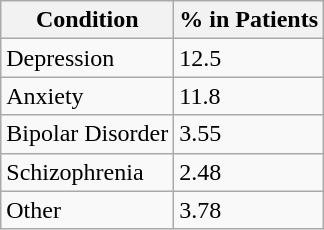<table class="wikitable">
<tr>
<th>Condition</th>
<th>% in Patients</th>
</tr>
<tr>
<td>Depression</td>
<td>12.5</td>
</tr>
<tr>
<td>Anxiety</td>
<td>11.8</td>
</tr>
<tr>
<td>Bipolar Disorder</td>
<td>3.55</td>
</tr>
<tr>
<td>Schizophrenia</td>
<td>2.48</td>
</tr>
<tr>
<td>Other</td>
<td>3.78</td>
</tr>
</table>
